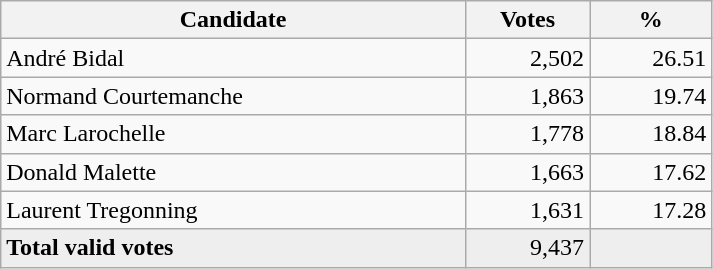<table style="width:475px;" class="wikitable">
<tr>
<th align="center">Candidate</th>
<th align="center">Votes</th>
<th align="center">%</th>
</tr>
<tr>
<td align="left">André Bidal</td>
<td align="right">2,502</td>
<td align="right">26.51</td>
</tr>
<tr>
<td align="left">Normand Courtemanche</td>
<td align="right">1,863</td>
<td align="right">19.74</td>
</tr>
<tr>
<td align="left">Marc Larochelle</td>
<td align="right">1,778</td>
<td align="right">18.84</td>
</tr>
<tr>
<td align="left">Donald Malette</td>
<td align="right">1,663</td>
<td align="right">17.62</td>
</tr>
<tr>
<td align="left">Laurent Tregonning</td>
<td align="right">1,631</td>
<td align="right">17.28</td>
</tr>
<tr bgcolor="#EEEEEE">
<td align="left"><strong>Total valid votes</strong></td>
<td align="right">9,437</td>
<td align="right"></td>
</tr>
</table>
